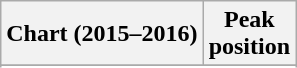<table class="wikitable sortable plainrowheaders" style="text-align:center">
<tr>
<th scope="col">Chart (2015–2016)</th>
<th scope="col">Peak<br> position</th>
</tr>
<tr>
</tr>
<tr>
</tr>
</table>
